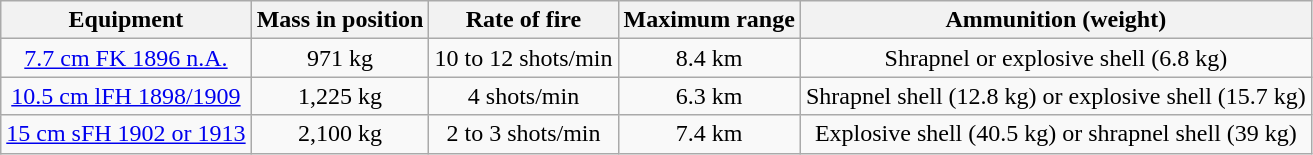<table class="wikitable sortable centre" style="text-align:center;">
<tr>
<th>Equipment</th>
<th>Mass in position</th>
<th>Rate of fire</th>
<th>Maximum range</th>
<th>Ammunition (weight)</th>
</tr>
<tr>
<td><a href='#'>7.7 cm FK 1896 n.A.</a></td>
<td>971 kg</td>
<td>10 to 12 shots/min</td>
<td>8.4 km</td>
<td>Shrapnel or explosive shell (6.8 kg)</td>
</tr>
<tr>
<td><a href='#'>10.5 cm lFH 1898/1909</a></td>
<td>1,225 kg</td>
<td>4 shots/min</td>
<td>6.3 km</td>
<td>Shrapnel shell (12.8 kg) or explosive shell (15.7 kg)</td>
</tr>
<tr>
<td><a href='#'>15 cm sFH 1902 or 1913</a></td>
<td>2,100 kg</td>
<td>2 to 3 shots/min</td>
<td>7.4 km</td>
<td>Explosive shell (40.5 kg) or shrapnel shell (39 kg)</td>
</tr>
</table>
